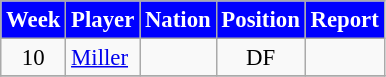<table class="wikitable" style="font-size: 95%; text-align: center;">
<tr>
<th style="background:#00f; color:white; text-align:center;">Week</th>
<th style="background:#00f; color:white; text-align:center;">Player</th>
<th style="background:#00f; color:white; text-align:center;">Nation</th>
<th style="background:#00f; color:white; text-align:center;">Position</th>
<th style="background:#00f; color:white; text-align:center;">Report</th>
</tr>
<tr>
<td>10</td>
<td style="text-align:left;"><a href='#'>Miller</a></td>
<td style="text-align:left;"></td>
<td>DF</td>
<td></td>
</tr>
<tr>
</tr>
</table>
